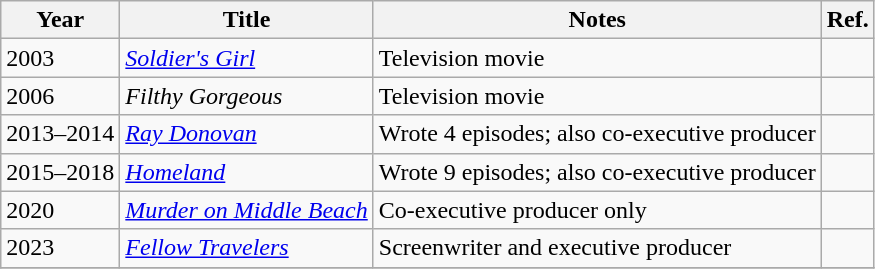<table class="wikitable">
<tr>
<th>Year</th>
<th>Title</th>
<th>Notes</th>
<th>Ref.</th>
</tr>
<tr>
<td>2003</td>
<td><em><a href='#'>Soldier's Girl</a></em></td>
<td>Television movie</td>
<td></td>
</tr>
<tr>
<td>2006</td>
<td><em>Filthy Gorgeous</em></td>
<td>Television movie</td>
<td></td>
</tr>
<tr>
<td>2013–2014</td>
<td><em><a href='#'>Ray Donovan</a></em></td>
<td>Wrote 4 episodes; also co-executive producer</td>
<td></td>
</tr>
<tr>
<td>2015–2018</td>
<td><em><a href='#'>Homeland</a></em></td>
<td>Wrote 9 episodes; also co-executive producer</td>
<td></td>
</tr>
<tr>
<td>2020</td>
<td><em><a href='#'>Murder on Middle Beach</a></em></td>
<td>Co-executive producer only</td>
<td></td>
</tr>
<tr>
<td>2023</td>
<td><em><a href='#'>Fellow Travelers</a></em></td>
<td>Screenwriter and executive producer</td>
<td></td>
</tr>
<tr>
</tr>
</table>
